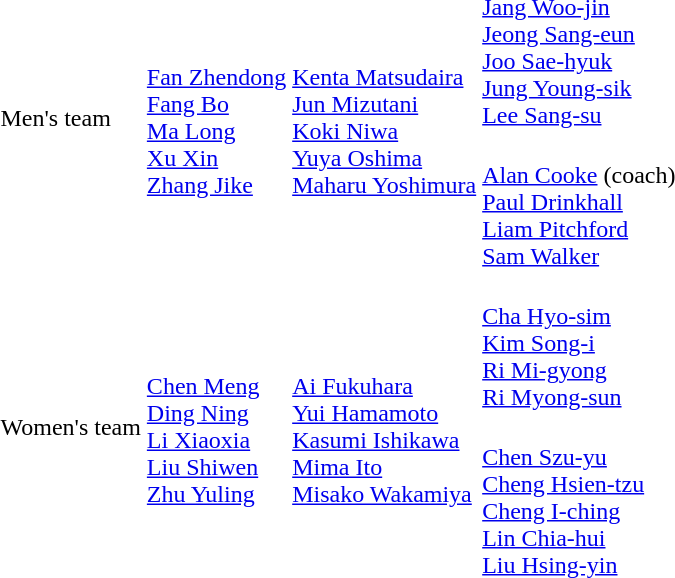<table>
<tr>
<td rowspan=2>Men's team <br></td>
<td rowspan=2><br><a href='#'>Fan Zhendong</a><br><a href='#'>Fang Bo</a><br><a href='#'>Ma Long</a><br><a href='#'>Xu Xin</a><br><a href='#'>Zhang Jike</a></td>
<td rowspan=2><br><a href='#'>Kenta Matsudaira</a><br><a href='#'>Jun Mizutani</a><br><a href='#'>Koki Niwa</a><br><a href='#'>Yuya Oshima</a><br><a href='#'>Maharu Yoshimura</a></td>
<td><br><a href='#'>Jang Woo-jin</a><br><a href='#'>Jeong Sang-eun</a><br><a href='#'>Joo Sae-hyuk</a><br><a href='#'>Jung Young-sik</a><br><a href='#'>Lee Sang-su</a></td>
</tr>
<tr>
<td><br><a href='#'>Alan Cooke</a> (coach)<br><a href='#'>Paul Drinkhall</a><br><a href='#'>Liam Pitchford</a><br><a href='#'>Sam Walker</a></td>
</tr>
<tr>
<td rowspan=2>Women's team <br></td>
<td rowspan=2><br><a href='#'>Chen Meng</a><br><a href='#'>Ding Ning</a><br><a href='#'>Li Xiaoxia</a><br><a href='#'>Liu Shiwen</a><br><a href='#'>Zhu Yuling</a></td>
<td rowspan=2><br><a href='#'>Ai Fukuhara</a><br><a href='#'>Yui Hamamoto</a><br><a href='#'>Kasumi Ishikawa</a><br><a href='#'>Mima Ito</a><br><a href='#'>Misako Wakamiya</a></td>
<td><br><a href='#'>Cha Hyo-sim</a><br><a href='#'>Kim Song-i</a><br><a href='#'>Ri Mi-gyong</a><br><a href='#'>Ri Myong-sun</a></td>
</tr>
<tr>
<td><br><a href='#'>Chen Szu-yu</a><br><a href='#'>Cheng Hsien-tzu</a><br><a href='#'>Cheng I-ching</a><br><a href='#'>Lin Chia-hui</a><br><a href='#'>Liu Hsing-yin</a></td>
</tr>
</table>
